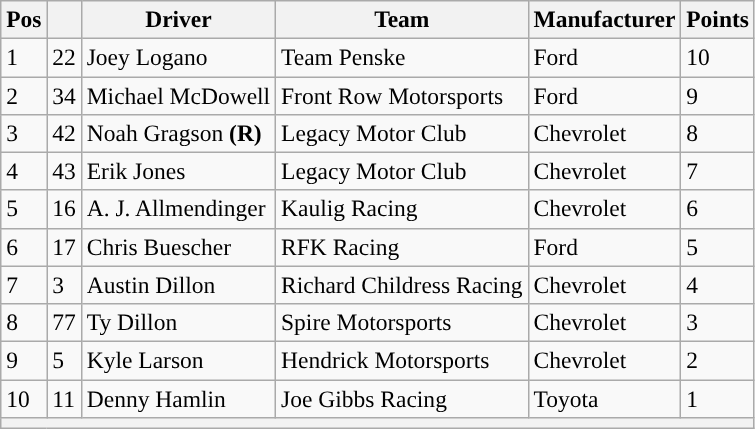<table class="wikitable" style="font-size:98%">
<tr>
<th>Pos</th>
<th></th>
<th>Driver</th>
<th>Team</th>
<th>Manufacturer</th>
<th>Points</th>
</tr>
<tr>
<td>1</td>
<td>22</td>
<td>Joey Logano</td>
<td>Team Penske</td>
<td>Ford</td>
<td>10</td>
</tr>
<tr>
<td>2</td>
<td>34</td>
<td>Michael McDowell</td>
<td>Front Row Motorsports</td>
<td>Ford</td>
<td>9</td>
</tr>
<tr>
<td>3</td>
<td>42</td>
<td>Noah Gragson <strong>(R)</strong></td>
<td>Legacy Motor Club</td>
<td>Chevrolet</td>
<td>8</td>
</tr>
<tr>
<td>4</td>
<td>43</td>
<td>Erik Jones</td>
<td>Legacy Motor Club</td>
<td>Chevrolet</td>
<td>7</td>
</tr>
<tr>
<td>5</td>
<td>16</td>
<td>A. J. Allmendinger</td>
<td>Kaulig Racing</td>
<td>Chevrolet</td>
<td>6</td>
</tr>
<tr>
<td>6</td>
<td>17</td>
<td>Chris Buescher</td>
<td>RFK Racing</td>
<td>Ford</td>
<td>5</td>
</tr>
<tr>
<td>7</td>
<td>3</td>
<td>Austin Dillon</td>
<td>Richard Childress Racing</td>
<td>Chevrolet</td>
<td>4</td>
</tr>
<tr>
<td>8</td>
<td>77</td>
<td>Ty Dillon</td>
<td>Spire Motorsports</td>
<td>Chevrolet</td>
<td>3</td>
</tr>
<tr>
<td>9</td>
<td>5</td>
<td>Kyle Larson</td>
<td>Hendrick Motorsports</td>
<td>Chevrolet</td>
<td>2</td>
</tr>
<tr>
<td>10</td>
<td>11</td>
<td>Denny Hamlin</td>
<td>Joe Gibbs Racing</td>
<td>Toyota</td>
<td>1</td>
</tr>
<tr>
<th colspan="6"></th>
</tr>
</table>
